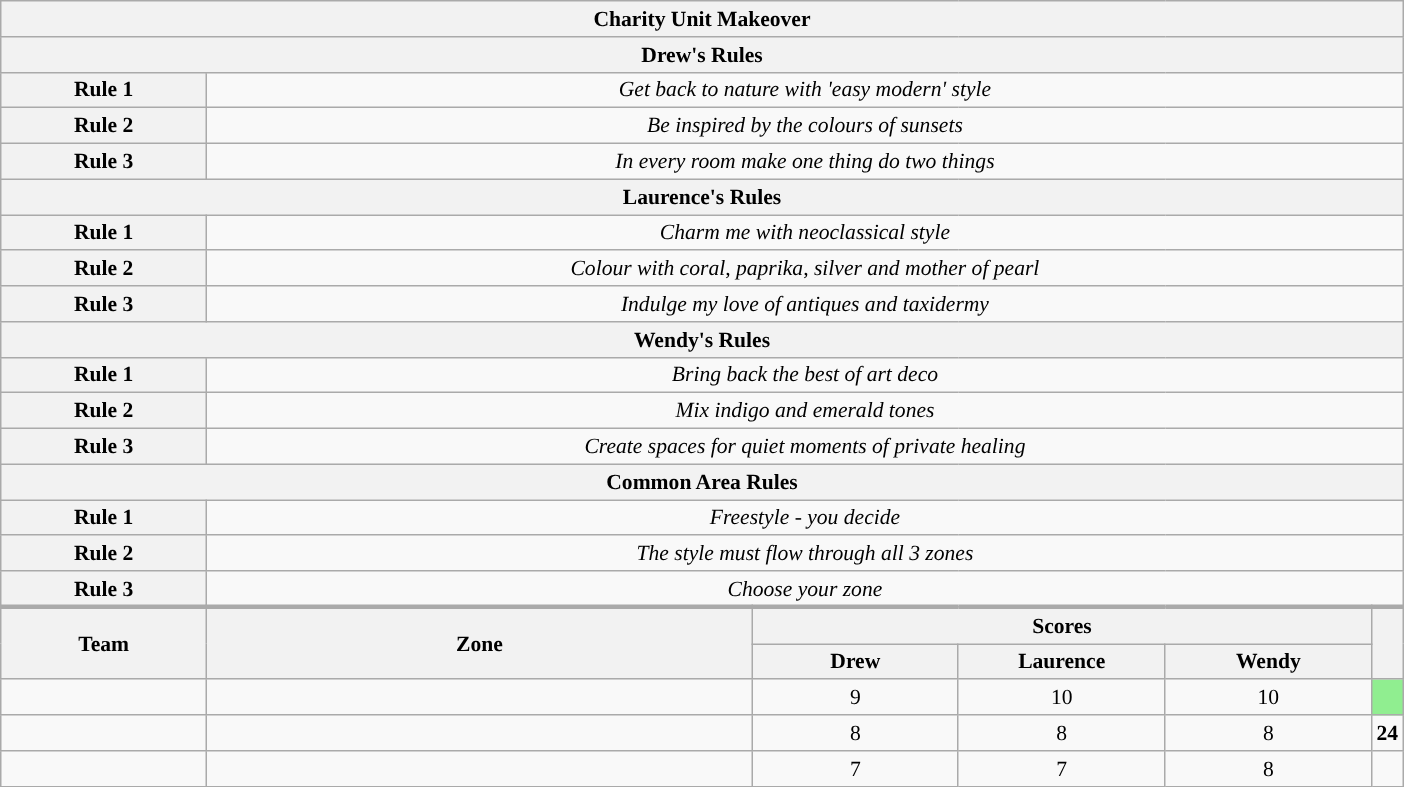<table class="wikitable plainrowheaders" style="text-align:center; font-size:90%; width:65em;">
<tr>
<th colspan="6" >Charity Unit Makeover</th>
</tr>
<tr>
<th colspan="6">Drew's Rules</th>
</tr>
<tr>
<th>Rule 1</th>
<td colspan="6"><em>Get back to nature with 'easy modern' style</em></td>
</tr>
<tr>
<th>Rule 2</th>
<td colspan="6"><em>Be inspired by the colours of sunsets</em></td>
</tr>
<tr>
<th>Rule 3</th>
<td colspan="6"><em>In every room make one thing do two things</em></td>
</tr>
<tr>
<th colspan="6">Laurence's Rules</th>
</tr>
<tr>
<th>Rule 1</th>
<td colspan="6"><em>Charm me with neoclassical style</em></td>
</tr>
<tr>
<th>Rule 2</th>
<td colspan="6"><em>Colour with coral, paprika, silver and mother of pearl</em></td>
</tr>
<tr>
<th>Rule 3</th>
<td colspan="6"><em>Indulge my love of antiques and taxidermy</em></td>
</tr>
<tr>
<th colspan="6">Wendy's Rules</th>
</tr>
<tr>
<th>Rule 1</th>
<td colspan="6"><em>Bring back the best of art deco</em></td>
</tr>
<tr>
<th>Rule 2</th>
<td colspan="6"><em>Mix indigo and emerald tones</em></td>
</tr>
<tr>
<th>Rule 3</th>
<td colspan="6"><em>Create spaces for quiet moments of private healing</em></td>
</tr>
<tr>
<th colspan="6">Common Area Rules</th>
</tr>
<tr>
<th>Rule 1</th>
<td colspan="6"><em>Freestyle - you decide</em></td>
</tr>
<tr>
<th>Rule 2</th>
<td colspan="6"><em>The style must flow through all 3 zones</em></td>
</tr>
<tr>
<th>Rule 3</th>
<td colspan="6"><em>Choose your zone</em></td>
</tr>
<tr>
</tr>
<tr style="border-top:3px solid #aaa;">
<th rowspan="2">Team</th>
<th rowspan="2" style="width:40%;">Zone</th>
<th colspan="3" style="width:30%;">Scores</th>
<th rowspan="2" style="width:20%;"></th>
</tr>
<tr>
<th style="width:15%;">Drew</th>
<th style="width:15%;">Laurence</th>
<th style="width:15%;">Wendy</th>
</tr>
<tr>
<td style="width:15%;"></td>
<td></td>
<td>9</td>
<td>10</td>
<td>10</td>
<td style="background:lightgreen"></td>
</tr>
<tr>
<td style="width:15%;"></td>
<td></td>
<td>8</td>
<td>8</td>
<td>8</td>
<td><strong>24</strong></td>
</tr>
<tr>
<td style="width:15%;"></td>
<td></td>
<td>7</td>
<td>7</td>
<td>8</td>
<td></td>
</tr>
</table>
